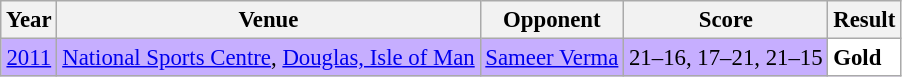<table class="sortable wikitable" style="font-size: 95%;">
<tr>
<th>Year</th>
<th>Venue</th>
<th>Opponent</th>
<th>Score</th>
<th>Result</th>
</tr>
<tr style="background:#C6AEFF">
<td align="center"><a href='#'>2011</a></td>
<td align="left"><a href='#'>National Sports Centre</a>, <a href='#'>Douglas, Isle of Man</a></td>
<td align="left"> <a href='#'>Sameer Verma</a></td>
<td align="left">21–16, 17–21, 21–15</td>
<td style="text-align:left; background:white"> <strong>Gold</strong></td>
</tr>
</table>
